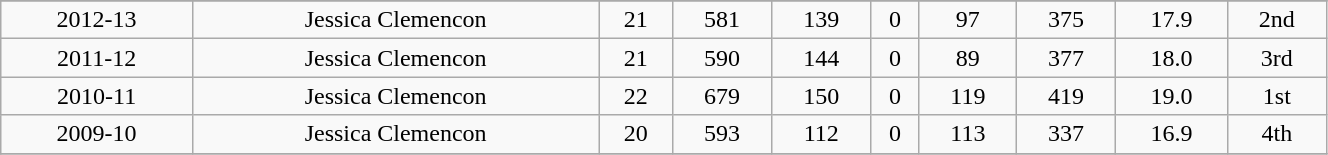<table class="wikitable" width="70%">
<tr align="center">
</tr>
<tr align="center" bgcolor="">
<td>2012-13</td>
<td>Jessica Clemencon</td>
<td>21</td>
<td>581</td>
<td>139</td>
<td>0</td>
<td>97</td>
<td>375</td>
<td>17.9</td>
<td>2nd</td>
</tr>
<tr align="center" bgcolor="">
<td>2011-12</td>
<td>Jessica Clemencon</td>
<td>21</td>
<td>590</td>
<td>144</td>
<td>0</td>
<td>89</td>
<td>377</td>
<td>18.0</td>
<td>3rd</td>
</tr>
<tr align="center" bgcolor="">
<td>2010-11</td>
<td>Jessica Clemencon</td>
<td>22</td>
<td>679</td>
<td>150</td>
<td>0</td>
<td>119</td>
<td>419</td>
<td>19.0</td>
<td>1st</td>
</tr>
<tr align="center" bgcolor="">
<td>2009-10</td>
<td>Jessica Clemencon</td>
<td>20</td>
<td>593</td>
<td>112</td>
<td>0</td>
<td>113</td>
<td>337</td>
<td>16.9</td>
<td>4th</td>
</tr>
<tr align="center" bgcolor="">
</tr>
</table>
